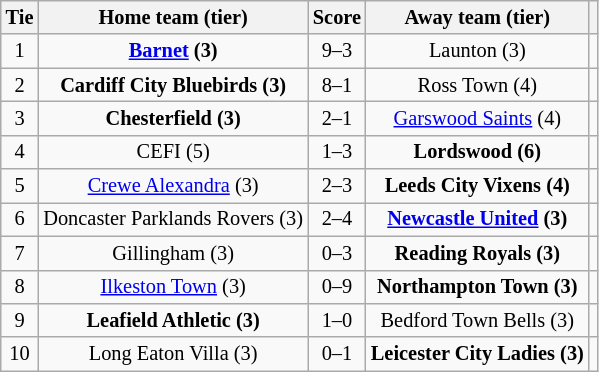<table class="wikitable" style="text-align:center; font-size:85%">
<tr>
<th>Tie</th>
<th>Home team (tier)</th>
<th>Score</th>
<th>Away team (tier)</th>
<th></th>
</tr>
<tr>
<td>1</td>
<td><strong><a href='#'>Barnet</a> (3)</strong></td>
<td>9–3</td>
<td>Launton (3)</td>
<td></td>
</tr>
<tr>
<td>2</td>
<td><strong>Cardiff City Bluebirds (3)</strong></td>
<td>8–1</td>
<td>Ross Town (4)</td>
<td></td>
</tr>
<tr>
<td>3</td>
<td><strong>Chesterfield (3)</strong></td>
<td>2–1</td>
<td><a href='#'>Garswood Saints</a> (4)</td>
<td></td>
</tr>
<tr>
<td>4</td>
<td>CEFI (5)</td>
<td>1–3</td>
<td><strong>Lordswood (6)</strong></td>
<td></td>
</tr>
<tr>
<td>5</td>
<td><a href='#'>Crewe Alexandra</a> (3)</td>
<td>2–3 </td>
<td><strong>Leeds City Vixens (4)</strong></td>
<td></td>
</tr>
<tr>
<td>6</td>
<td>Doncaster Parklands Rovers (3)</td>
<td>2–4</td>
<td><strong><a href='#'> Newcastle United</a> (3)</strong></td>
<td></td>
</tr>
<tr>
<td>7</td>
<td>Gillingham (3)</td>
<td>0–3</td>
<td><strong>Reading Royals (3)</strong></td>
<td></td>
</tr>
<tr>
<td>8</td>
<td><a href='#'>Ilkeston Town</a> (3)</td>
<td>0–9</td>
<td><strong>Northampton Town (3)</strong></td>
<td></td>
</tr>
<tr>
<td>9</td>
<td><strong>Leafield Athletic (3)</strong></td>
<td>1–0</td>
<td>Bedford Town Bells (3)</td>
<td></td>
</tr>
<tr>
<td>10</td>
<td>Long Eaton Villa (3)</td>
<td>0–1</td>
<td><strong>Leicester City Ladies (3)</strong></td>
<td></td>
</tr>
</table>
